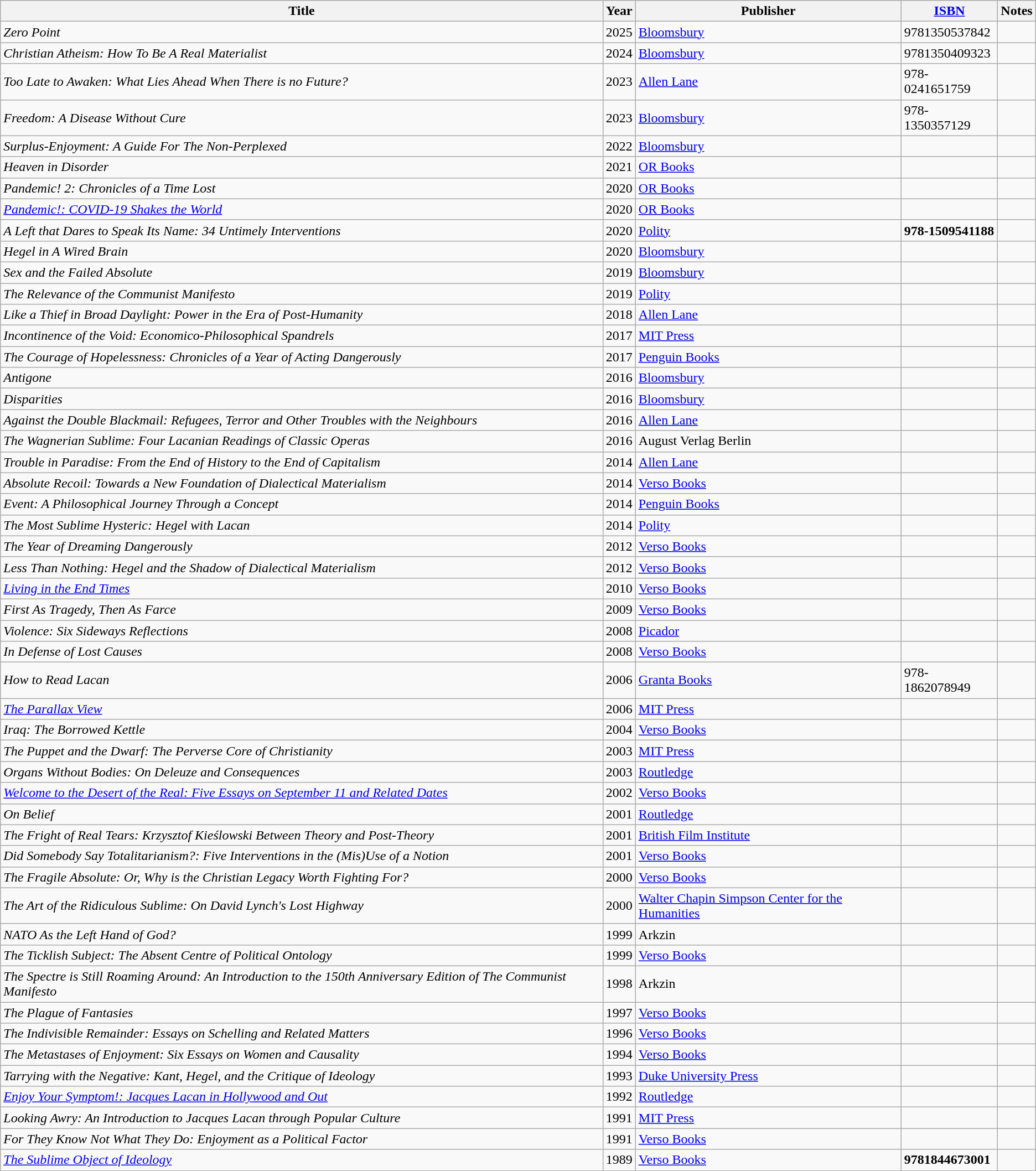<table class="wikitable sortable">
<tr>
<th>Title</th>
<th>Year</th>
<th>Publisher</th>
<th><a href='#'>ISBN</a></th>
<th>Notes</th>
</tr>
<tr>
<td><em>	Zero Point</em></td>
<td>2025</td>
<td><a href='#'>Bloomsbury</a></td>
<td>9781350537842</td>
<td></td>
</tr>
<tr>
<td><em>Christian Atheism: How To Be A Real Materialist</em></td>
<td>2024</td>
<td><a href='#'>Bloomsbury</a></td>
<td>9781350409323</td>
<td></td>
</tr>
<tr>
<td><em>Too Late to Awaken: What Lies Ahead When There is no Future?</em></td>
<td>2023</td>
<td><a href='#'>Allen Lane</a></td>
<td>978-0241651759</td>
<td></td>
</tr>
<tr>
<td><em>Freedom: A Disease Without Cure</em></td>
<td>2023</td>
<td><a href='#'>Bloomsbury</a></td>
<td>978-1350357129</td>
<td></td>
</tr>
<tr>
<td><em>Surplus-Enjoyment: A Guide For The Non-Perplexed</em></td>
<td>2022</td>
<td><a href='#'>Bloomsbury</a></td>
<td></td>
<td></td>
</tr>
<tr>
<td><em>Heaven in Disorder</em></td>
<td>2021</td>
<td><a href='#'>OR Books</a></td>
<td></td>
<td></td>
</tr>
<tr>
<td><em>Pandemic! 2: Chronicles of a Time Lost</em></td>
<td>2020</td>
<td><a href='#'>OR Books</a></td>
<td></td>
<td></td>
</tr>
<tr>
<td><em><a href='#'>Pandemic!: COVID-19 Shakes the World</a></em></td>
<td>2020</td>
<td><a href='#'>OR Books</a></td>
<td></td>
<td></td>
</tr>
<tr>
<td><em>A Left that Dares to Speak Its Name: 34 Untimely Interventions</em></td>
<td>2020</td>
<td><a href='#'>Polity</a></td>
<td><strong>978-1509541188</strong></td>
<td></td>
</tr>
<tr>
<td><em>Hegel in A Wired Brain</em></td>
<td>2020</td>
<td><a href='#'>Bloomsbury</a></td>
<td></td>
<td></td>
</tr>
<tr>
<td><em>Sex and the Failed Absolute</em></td>
<td>2019</td>
<td><a href='#'>Bloomsbury</a></td>
<td></td>
<td></td>
</tr>
<tr>
<td><em>The Relevance of the Communist Manifesto</em></td>
<td>2019</td>
<td><a href='#'>Polity</a></td>
<td></td>
<td></td>
</tr>
<tr>
<td><em>Like a Thief in Broad Daylight: Power in the Era of Post-Humanity</em></td>
<td>2018</td>
<td><a href='#'>Allen Lane</a></td>
<td></td>
<td></td>
</tr>
<tr>
<td><em>Incontinence of the Void: Economico-Philosophical Spandrels</em></td>
<td>2017</td>
<td><a href='#'>MIT Press</a></td>
<td></td>
<td></td>
</tr>
<tr>
<td><em>The Courage of Hopelessness: Chronicles of a Year of Acting Dangerously</em></td>
<td>2017</td>
<td><a href='#'>Penguin Books</a></td>
<td></td>
<td></td>
</tr>
<tr>
<td><em>Antigone</em></td>
<td>2016</td>
<td><a href='#'>Bloomsbury</a></td>
<td></td>
<td></td>
</tr>
<tr>
<td><em>Disparities</em></td>
<td>2016</td>
<td><a href='#'>Bloomsbury</a></td>
<td></td>
<td></td>
</tr>
<tr>
<td><em>Against the Double Blackmail: Refugees, Terror and Other Troubles with the Neighbours</em></td>
<td>2016</td>
<td><a href='#'>Allen Lane</a></td>
<td></td>
<td></td>
</tr>
<tr>
<td><em>The Wagnerian Sublime: Four Lacanian Readings of Classic Operas</em></td>
<td>2016</td>
<td>August Verlag Berlin</td>
<td></td>
<td></td>
</tr>
<tr>
<td><em>Trouble in Paradise: From the End of History to the End of Capitalism</em></td>
<td>2014</td>
<td><a href='#'>Allen Lane</a></td>
<td></td>
<td></td>
</tr>
<tr>
<td><em>Absolute Recoil: Towards a New Foundation of Dialectical Materialism</em></td>
<td>2014</td>
<td><a href='#'>Verso Books</a></td>
<td></td>
<td></td>
</tr>
<tr>
<td><em>Event: A Philosophical Journey Through a Concept</em></td>
<td>2014</td>
<td><a href='#'>Penguin Books</a></td>
<td></td>
<td></td>
</tr>
<tr>
<td><em>The Most Sublime Hysteric: Hegel with Lacan</em></td>
<td>2014</td>
<td><a href='#'>Polity</a></td>
<td></td>
<td></td>
</tr>
<tr>
<td><em>The Year of Dreaming Dangerously</em></td>
<td>2012</td>
<td><a href='#'>Verso Books</a></td>
<td></td>
<td></td>
</tr>
<tr>
<td><em>Less Than Nothing: Hegel and the Shadow of Dialectical Materialism</em></td>
<td>2012</td>
<td><a href='#'>Verso Books</a></td>
<td></td>
<td></td>
</tr>
<tr>
<td><em><a href='#'>Living in the End Times</a></em></td>
<td>2010</td>
<td><a href='#'>Verso Books</a></td>
<td></td>
<td></td>
</tr>
<tr>
<td><em>First As Tragedy, Then As Farce</em></td>
<td>2009</td>
<td><a href='#'>Verso Books</a></td>
<td></td>
<td></td>
</tr>
<tr>
<td><em>Violence: Six Sideways Reflections</em></td>
<td>2008</td>
<td><a href='#'>Picador</a></td>
<td></td>
<td></td>
</tr>
<tr>
<td><em>In Defense of Lost Causes</em></td>
<td>2008</td>
<td><a href='#'>Verso Books</a></td>
<td></td>
<td></td>
</tr>
<tr>
<td><em>How to Read Lacan</em></td>
<td>2006</td>
<td><a href='#'>Granta Books</a></td>
<td>978-1862078949</td>
<td></td>
</tr>
<tr>
<td><em><a href='#'>The Parallax View</a></em></td>
<td>2006</td>
<td><a href='#'>MIT Press</a></td>
<td></td>
<td></td>
</tr>
<tr>
<td><em>Iraq: The Borrowed Kettle</em></td>
<td>2004</td>
<td><a href='#'>Verso Books</a></td>
<td></td>
<td></td>
</tr>
<tr>
<td><em>The Puppet and the Dwarf: The Perverse Core of Christianity</em></td>
<td>2003</td>
<td><a href='#'>MIT Press</a></td>
<td></td>
<td></td>
</tr>
<tr>
<td><em>Organs Without Bodies: On Deleuze and Consequences</em></td>
<td>2003</td>
<td><a href='#'>Routledge</a></td>
<td></td>
<td></td>
</tr>
<tr>
<td><em><a href='#'>Welcome to the Desert of the Real: Five Essays on September 11 and Related Dates</a></em></td>
<td>2002</td>
<td><a href='#'>Verso Books</a></td>
<td></td>
<td></td>
</tr>
<tr>
<td><em>On Belief</em></td>
<td>2001</td>
<td><a href='#'>Routledge</a></td>
<td></td>
<td></td>
</tr>
<tr>
<td><em>The Fright of Real Tears: Krzysztof Kieślowski Between Theory and Post-Theory</em></td>
<td>2001</td>
<td><a href='#'>British Film Institute</a></td>
<td></td>
<td></td>
</tr>
<tr>
<td><em>Did Somebody Say Totalitarianism?: Five Interventions in the (Mis)Use of a Notion</em></td>
<td>2001</td>
<td><a href='#'>Verso Books</a></td>
<td></td>
<td></td>
</tr>
<tr>
<td><em>The Fragile Absolute: Or, Why is the Christian Legacy Worth Fighting For?</em></td>
<td>2000</td>
<td><a href='#'>Verso Books</a></td>
<td></td>
<td></td>
</tr>
<tr>
<td><em>The Art of the Ridiculous Sublime: On David Lynch's Lost Highway</em></td>
<td>2000</td>
<td><a href='#'>Walter Chapin Simpson Center for the Humanities</a></td>
<td></td>
<td></td>
</tr>
<tr>
<td><em>NATO As the Left Hand of God?</em></td>
<td>1999</td>
<td>Arkzin</td>
<td></td>
<td></td>
</tr>
<tr>
<td><em>The Ticklish Subject: The Absent Centre of Political Ontology</em></td>
<td>1999</td>
<td><a href='#'>Verso Books</a></td>
<td></td>
<td></td>
</tr>
<tr>
<td><em>The Spectre is Still Roaming Around: An Introduction to the 150th Anniversary Edition of The Communist Manifesto</em></td>
<td>1998</td>
<td>Arkzin</td>
<td></td>
<td></td>
</tr>
<tr>
<td><em>The Plague of Fantasies</em></td>
<td>1997</td>
<td><a href='#'>Verso Books</a></td>
<td></td>
<td></td>
</tr>
<tr>
<td><em>The Indivisible Remainder: Essays on Schelling and Related Matters</em></td>
<td>1996</td>
<td><a href='#'>Verso Books</a></td>
<td></td>
<td></td>
</tr>
<tr>
<td><em>The Metastases of Enjoyment: Six Essays on Women and Causality</em></td>
<td>1994</td>
<td><a href='#'>Verso Books</a></td>
<td></td>
<td></td>
</tr>
<tr>
<td><em>Tarrying with the Negative: Kant, Hegel, and the Critique of Ideology</em></td>
<td>1993</td>
<td><a href='#'>Duke University Press</a></td>
<td></td>
<td></td>
</tr>
<tr>
<td><em><a href='#'>Enjoy Your Symptom!: Jacques Lacan in Hollywood and Out</a></em></td>
<td>1992</td>
<td><a href='#'>Routledge</a></td>
<td></td>
<td></td>
</tr>
<tr>
<td><em>Looking Awry: An Introduction to Jacques Lacan through Popular Culture</em></td>
<td>1991</td>
<td><a href='#'>MIT Press</a></td>
<td></td>
<td></td>
</tr>
<tr>
<td><em>For They Know Not What They Do: Enjoyment as a Political Factor</em></td>
<td>1991</td>
<td><a href='#'>Verso Books</a></td>
<td></td>
<td></td>
</tr>
<tr>
<td><em><a href='#'>The Sublime Object of Ideology</a></em></td>
<td>1989</td>
<td><a href='#'>Verso Books</a></td>
<td><strong>9781844673001</strong></td>
<td></td>
</tr>
</table>
